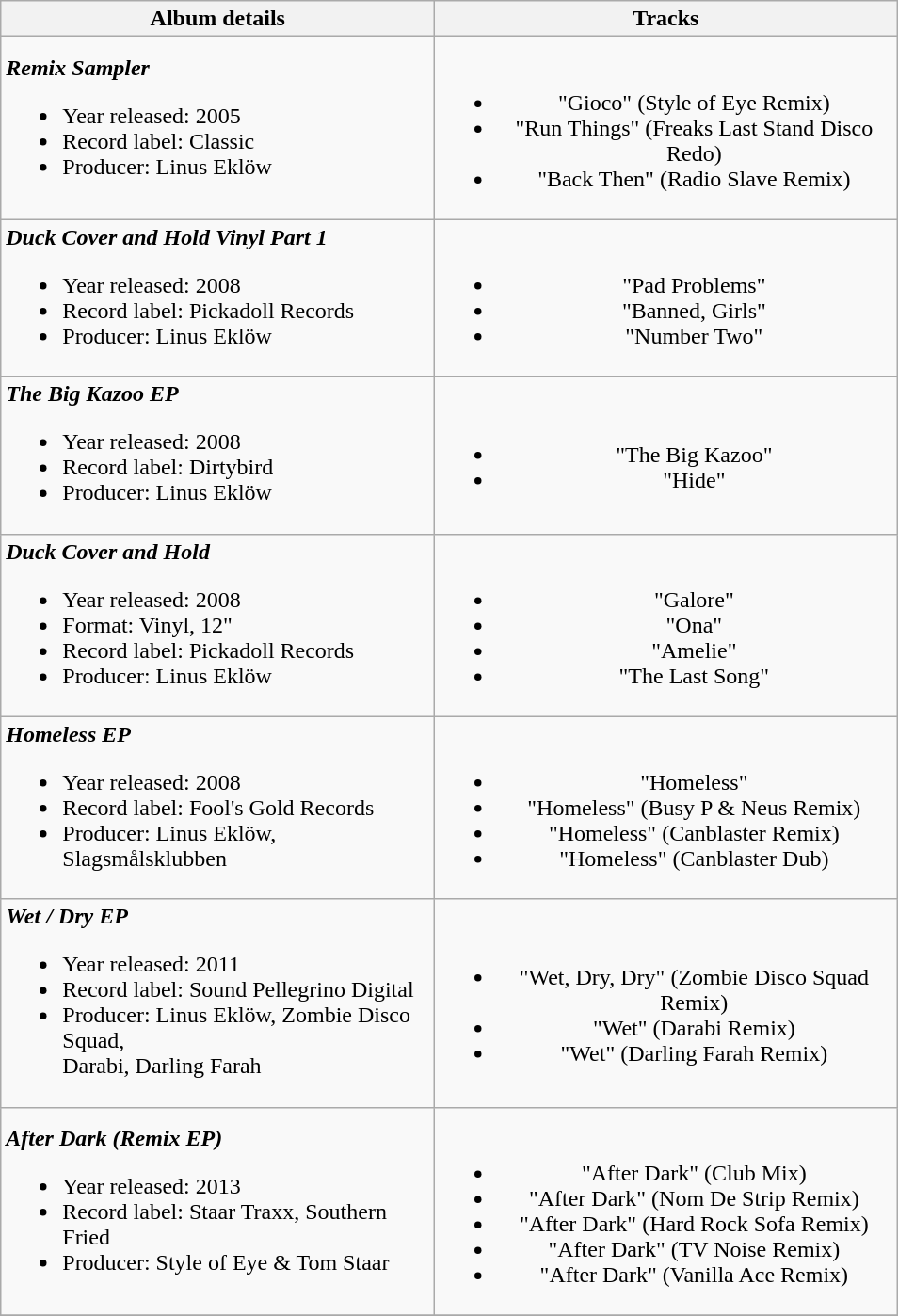<table class="wikitable">
<tr>
<th align="center" rowspan="1" width="300">Album details</th>
<th align="center" rowspan="1" width="320">Tracks</th>
</tr>
<tr>
<td><strong><em>Remix Sampler</em></strong><br><ul><li>Year released: 2005</li><li>Record label: Classic</li><li>Producer: Linus Eklöw</li></ul></td>
<td style="text-align:center;"><br><ul><li>"Gioco" (Style of Eye Remix)</li><li>"Run Things" (Freaks Last Stand Disco Redo)</li><li>"Back Then" (Radio Slave Remix)</li></ul></td>
</tr>
<tr>
<td><strong><em>Duck Cover and Hold Vinyl Part 1</em></strong><br><ul><li>Year released: 2008</li><li>Record label: Pickadoll Records</li><li>Producer: Linus Eklöw</li></ul></td>
<td style="text-align:center;"><br><ul><li>"Pad Problems"</li><li>"Banned, Girls"</li><li>"Number Two"</li></ul></td>
</tr>
<tr>
<td><strong><em>The Big Kazoo EP</em></strong><br><ul><li>Year released: 2008</li><li>Record label: Dirtybird</li><li>Producer: Linus Eklöw</li></ul></td>
<td style="text-align:center;"><br><ul><li>"The Big Kazoo"</li><li>"Hide"</li></ul></td>
</tr>
<tr>
<td><strong><em>Duck Cover and Hold </em></strong><br><ul><li>Year released: 2008</li><li>Format: Vinyl, 12"</li><li>Record label: Pickadoll Records</li><li>Producer: Linus Eklöw</li></ul></td>
<td style="text-align:center;"><br><ul><li>"Galore"</li><li>"Ona"</li><li>"Amelie"</li><li>"The Last Song"</li></ul></td>
</tr>
<tr>
<td><strong><em>Homeless EP </em></strong><br><ul><li>Year released: 2008</li><li>Record label: Fool's Gold Records</li><li>Producer: Linus Eklöw, Slagsmålsklubben</li></ul></td>
<td style="text-align:center;"><br><ul><li>"Homeless"</li><li>"Homeless" (Busy P & Neus Remix)</li><li>"Homeless" (Canblaster Remix)</li><li>"Homeless" (Canblaster Dub)</li></ul></td>
</tr>
<tr>
<td><strong><em> Wet / Dry EP</em></strong><br><ul><li>Year released: 2011</li><li>Record label: Sound Pellegrino Digital</li><li>Producer: Linus Eklöw, Zombie Disco Squad, <br>Darabi, Darling Farah</li></ul></td>
<td style="text-align:center;"><br><ul><li>"Wet, Dry, Dry" (Zombie Disco Squad Remix)</li><li>"Wet" (Darabi Remix)</li><li>"Wet" (Darling Farah Remix)</li></ul></td>
</tr>
<tr>
<td><strong><em> After Dark (Remix EP)</em></strong><br><ul><li>Year released: 2013</li><li>Record label: Staar Traxx, Southern Fried</li><li>Producer: Style of Eye & Tom Staar</li></ul></td>
<td style="text-align:center;"><br><ul><li>"After Dark" (Club Mix)</li><li>"After Dark" (Nom De Strip Remix)</li><li>"After Dark" (Hard Rock Sofa Remix)</li><li>"After Dark" (TV Noise Remix)</li><li>"After Dark" (Vanilla Ace Remix)</li></ul></td>
</tr>
<tr>
</tr>
</table>
